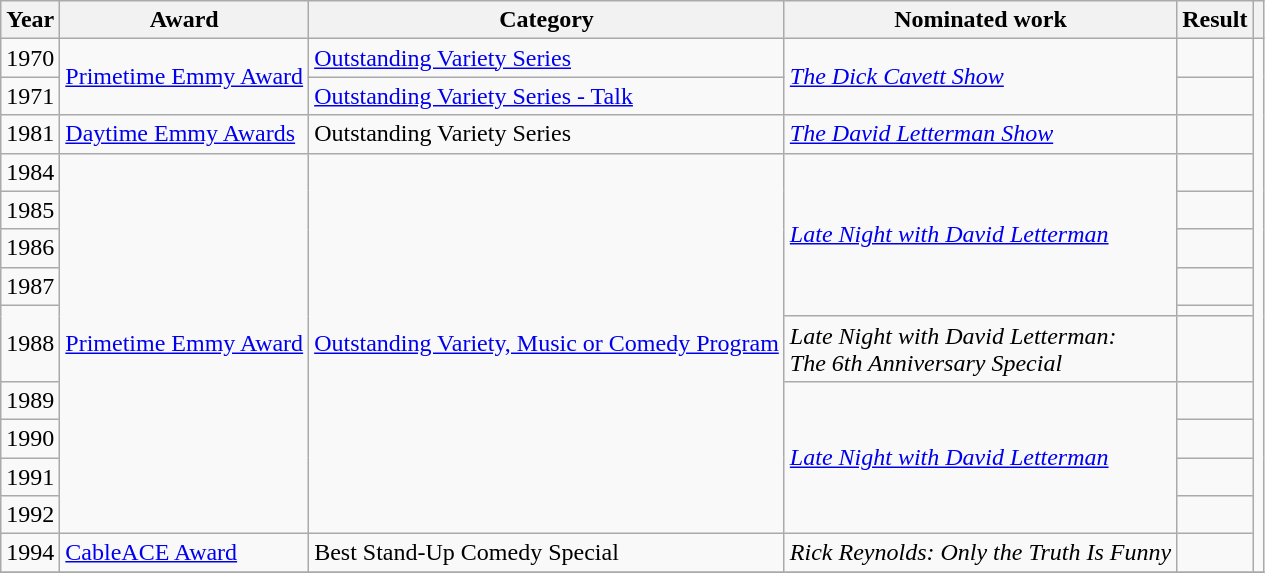<table class="wikitable">
<tr>
<th>Year</th>
<th>Award</th>
<th>Category</th>
<th>Nominated work</th>
<th>Result</th>
<th></th>
</tr>
<tr>
<td>1970</td>
<td rowspan=2><a href='#'>Primetime Emmy Award</a></td>
<td><a href='#'>Outstanding Variety Series</a></td>
<td rowspan=2><em><a href='#'>The Dick Cavett Show</a></em></td>
<td></td>
<td rowspan=14></td>
</tr>
<tr>
<td>1971</td>
<td><a href='#'>Outstanding Variety Series - Talk</a></td>
<td></td>
</tr>
<tr>
<td>1981</td>
<td><a href='#'>Daytime Emmy Awards</a></td>
<td>Outstanding Variety Series</td>
<td><em><a href='#'>The David Letterman Show</a></em></td>
<td></td>
</tr>
<tr>
<td>1984</td>
<td rowspan=10><a href='#'>Primetime Emmy Award</a></td>
<td rowspan=10><a href='#'>Outstanding Variety, Music or Comedy Program</a></td>
<td rowspan=5><em><a href='#'>Late Night with David Letterman</a></em></td>
<td></td>
</tr>
<tr>
<td>1985</td>
<td></td>
</tr>
<tr>
<td>1986</td>
<td></td>
</tr>
<tr>
<td>1987</td>
<td></td>
</tr>
<tr>
<td rowspan=2>1988</td>
<td></td>
</tr>
<tr>
<td><em>Late Night with David Letterman: <br> The 6th Anniversary Special</em></td>
<td></td>
</tr>
<tr>
<td>1989</td>
<td rowspan=4><em><a href='#'>Late Night with David Letterman</a></em></td>
<td></td>
</tr>
<tr>
<td>1990</td>
<td></td>
</tr>
<tr>
<td>1991</td>
<td></td>
</tr>
<tr>
<td>1992</td>
<td></td>
</tr>
<tr>
<td>1994</td>
<td><a href='#'>CableACE Award</a></td>
<td>Best Stand-Up Comedy Special</td>
<td><em>Rick Reynolds: Only the Truth Is Funny</em></td>
<td></td>
</tr>
<tr>
</tr>
</table>
